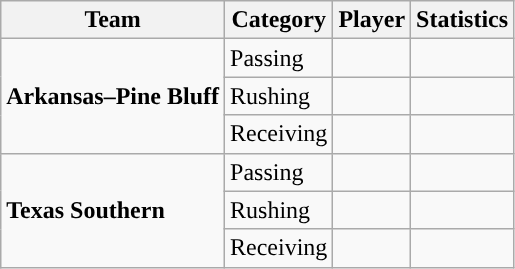<table class="wikitable" style="float: left;">
<tr>
<th>Team</th>
<th>Category</th>
<th>Player</th>
<th>Statistics</th>
</tr>
<tr>
<td rowspan=3><strong>Arkansas–Pine Bluff</strong></td>
<td>Passing</td>
<td> </td>
<td> </td>
</tr>
<tr>
<td>Rushing</td>
<td> </td>
<td> </td>
</tr>
<tr>
<td>Receiving</td>
<td> </td>
<td> </td>
</tr>
<tr>
<td rowspan=3><strong>Texas Southern</strong></td>
<td>Passing</td>
<td> </td>
<td> </td>
</tr>
<tr>
<td>Rushing</td>
<td> </td>
<td> </td>
</tr>
<tr>
<td>Receiving</td>
<td> </td>
<td> </td>
</tr>
</table>
